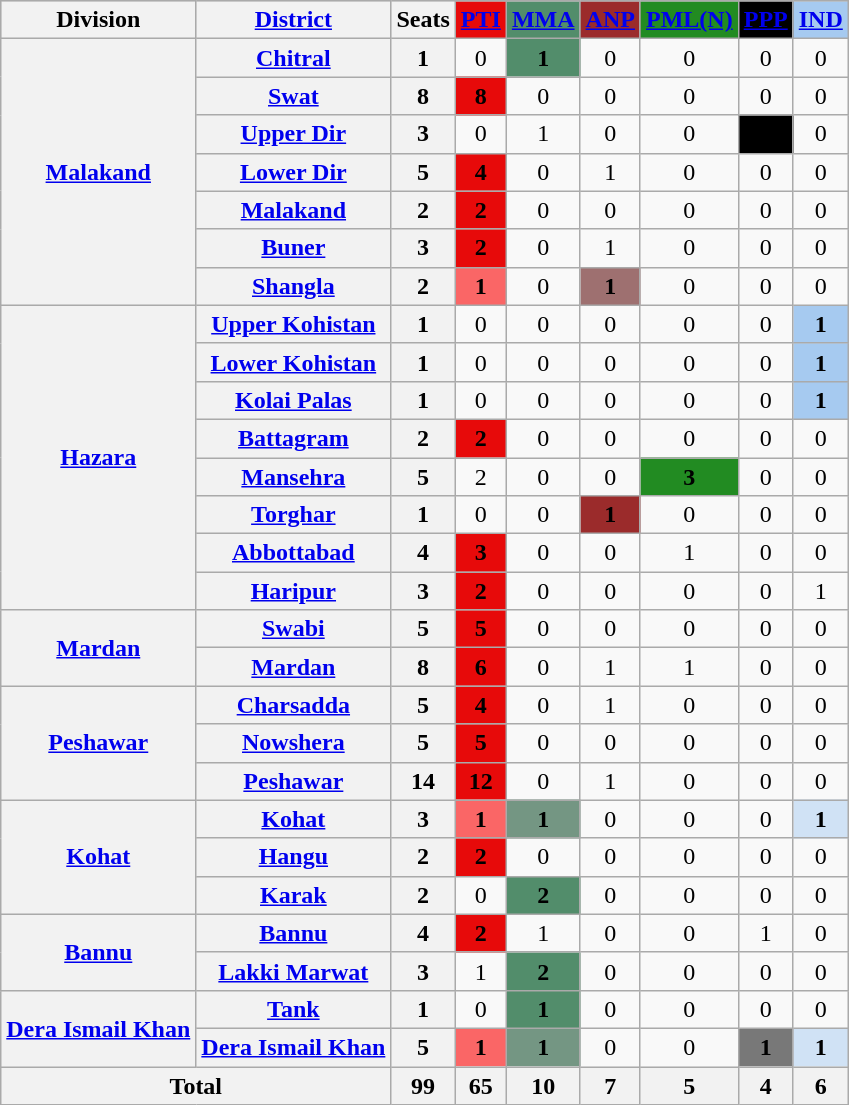<table class="wikitable sortable" style="text-align:center;">
<tr bgcolor="#cccccc">
<th>Division</th>
<th><a href='#'>District</a></th>
<th>Seats</th>
<th style="background:#E70A0A;"><a href='#'><span><strong>PTI</strong></span></a></th>
<th style="background:#528d6b;"><a href='#'><span><strong>MMA</strong></span></a></th>
<th style="background:#9b2b2b;"><a href='#'><span><strong>ANP</strong></span></a></th>
<th style="background:#228b22;"><a href='#'><span><strong>PML(N)</strong></span></a></th>
<th style="background:#000000;"><a href='#'><span><strong>PPP</strong></span></a></th>
<th style="background:#a6caf0;"><a href='#'><span><strong>IND</strong></span></a></th>
</tr>
<tr>
<th rowspan="7"><a href='#'>Malakand</a></th>
<th><a href='#'>Chitral</a></th>
<th>1</th>
<td>0</td>
<td bgcolor="#528d6b"><span><strong>1</strong></span></td>
<td>0</td>
<td>0</td>
<td>0</td>
<td>0</td>
</tr>
<tr>
<th><a href='#'>Swat</a></th>
<th>8</th>
<td bgcolor="#E70A0A"><span><strong>8</strong></span></td>
<td>0</td>
<td>0</td>
<td>0</td>
<td>0</td>
<td>0</td>
</tr>
<tr>
<th><a href='#'>Upper Dir</a></th>
<th>3</th>
<td>0</td>
<td>1</td>
<td>0</td>
<td>0</td>
<td bgcolor="#000000"><span><strong>2</strong></span></td>
<td>0</td>
</tr>
<tr>
<th><a href='#'>Lower Dir</a></th>
<th>5</th>
<td bgcolor="#E70A0A"><span><strong>4</strong></span></td>
<td>0</td>
<td>1</td>
<td>0</td>
<td>0</td>
<td>0</td>
</tr>
<tr>
<th><a href='#'>Malakand</a></th>
<th>2</th>
<td bgcolor="#E70A0A"><span><strong>2</strong></span></td>
<td>0</td>
<td>0</td>
<td>0</td>
<td>0</td>
<td>0</td>
</tr>
<tr>
<th><a href='#'>Buner</a></th>
<th>3</th>
<td bgcolor="#E70A0A"><span><strong>2</strong></span></td>
<td>0</td>
<td>1</td>
<td>0</td>
<td>0</td>
<td>0</td>
</tr>
<tr>
<th><a href='#'>Shangla</a></th>
<th>2</th>
<td bgcolor="#fa6666"><span><strong>1</strong></span></td>
<td>0</td>
<td bgcolor="#9e7070"><span><strong>1</strong></span></td>
<td>0</td>
<td>0</td>
<td>0</td>
</tr>
<tr>
<th rowspan="8"><a href='#'>Hazara</a></th>
<th><a href='#'>Upper Kohistan</a></th>
<th>1</th>
<td>0</td>
<td>0</td>
<td>0</td>
<td>0</td>
<td>0</td>
<td bgcolor="#a6caf0"><span><strong>1</strong></span></td>
</tr>
<tr>
<th><a href='#'>Lower Kohistan</a></th>
<th>1</th>
<td>0</td>
<td>0</td>
<td>0</td>
<td>0</td>
<td>0</td>
<td bgcolor="#a6caf0"><span><strong>1</strong></span></td>
</tr>
<tr>
<th><a href='#'>Kolai Palas</a></th>
<th>1</th>
<td>0</td>
<td>0</td>
<td>0</td>
<td>0</td>
<td>0</td>
<td bgcolor="#a6caf0"><span><strong>1</strong></span></td>
</tr>
<tr>
<th><a href='#'>Battagram</a></th>
<th>2</th>
<td bgcolor="#E70A0A"><span><strong>2</strong></span></td>
<td>0</td>
<td>0</td>
<td>0</td>
<td>0</td>
<td>0</td>
</tr>
<tr>
<th><a href='#'>Mansehra</a></th>
<th>5</th>
<td>2</td>
<td>0</td>
<td>0</td>
<td bgcolor="#228b22"><span><strong>3</strong></span></td>
<td>0</td>
<td>0</td>
</tr>
<tr>
<th><a href='#'>Torghar</a></th>
<th>1</th>
<td>0</td>
<td>0</td>
<td bgcolor="#9b2b2b"><span><strong>1</strong></span></td>
<td>0</td>
<td>0</td>
<td>0</td>
</tr>
<tr>
<th><a href='#'>Abbottabad</a></th>
<th bgcolor="#E70A0A">4</th>
<td bgcolor="#E70A0A"><span><strong>3</strong></span></td>
<td>0</td>
<td>0</td>
<td>1</td>
<td>0</td>
<td>0</td>
</tr>
<tr>
<th><a href='#'>Haripur</a></th>
<th bgcolor="#E70A0A">3</th>
<td bgcolor="#E70A0A"><span><strong>2</strong></span></td>
<td>0</td>
<td>0</td>
<td>0</td>
<td>0</td>
<td>1</td>
</tr>
<tr>
<th rowspan="2"><a href='#'>Mardan</a></th>
<th><a href='#'>Swabi</a></th>
<th>5</th>
<td bgcolor="#E70A0A"><span><strong>5</strong></span></td>
<td>0</td>
<td>0</td>
<td>0</td>
<td>0</td>
<td>0</td>
</tr>
<tr>
<th><a href='#'>Mardan</a></th>
<th>8</th>
<td bgcolor="#E70A0A"><span><strong>6</strong></span></td>
<td>0</td>
<td>1</td>
<td>1</td>
<td>0</td>
<td>0</td>
</tr>
<tr>
<th rowspan="3"><a href='#'>Peshawar</a></th>
<th><a href='#'>Charsadda</a></th>
<th>5</th>
<td bgcolor="#E70A0A"><span><strong>4</strong></span></td>
<td>0</td>
<td>1</td>
<td>0</td>
<td>0</td>
<td>0</td>
</tr>
<tr>
<th><a href='#'>Nowshera</a></th>
<th>5</th>
<td bgcolor="#E70A0A"><span><strong>5</strong></span></td>
<td>0</td>
<td>0</td>
<td>0</td>
<td>0</td>
<td>0</td>
</tr>
<tr>
<th><a href='#'>Peshawar</a></th>
<th>14</th>
<td bgcolor="#E70A0A"><span><strong>12</strong></span></td>
<td>0</td>
<td>1</td>
<td>0</td>
<td>0</td>
<td>0</td>
</tr>
<tr>
<th rowspan="3"><a href='#'>Kohat</a></th>
<th><a href='#'>Kohat</a></th>
<th>3</th>
<td bgcolor="#fa6666"><span><strong>1</strong></span></td>
<td bgcolor="#749683"><span><strong>1</strong></span></td>
<td 0>0</td>
<td>0</td>
<td>0</td>
<td bgcolor="#d0e2f5"><span><strong>1</strong></span></td>
</tr>
<tr>
<th><a href='#'>Hangu</a></th>
<th>2</th>
<td bgcolor="#E70A0A"><span><strong>2</strong></span></td>
<td>0</td>
<td>0</td>
<td>0</td>
<td>0</td>
<td>0</td>
</tr>
<tr>
<th><a href='#'>Karak</a></th>
<th>2</th>
<td>0</td>
<td bgcolor="#528d6b"><span><strong>2</strong></span></td>
<td>0</td>
<td>0</td>
<td>0</td>
<td>0</td>
</tr>
<tr>
<th rowspan="2"><a href='#'>Bannu</a></th>
<th><a href='#'>Bannu</a></th>
<th>4</th>
<td bgcolor="#E70A0A"><span><strong>2</strong></span></td>
<td>1</td>
<td>0</td>
<td>0</td>
<td>1</td>
<td>0</td>
</tr>
<tr>
<th><a href='#'>Lakki Marwat</a></th>
<th>3</th>
<td>1</td>
<td bgcolor="#528d6b"><span><strong>2</strong></span></td>
<td>0</td>
<td>0</td>
<td>0</td>
<td>0</td>
</tr>
<tr>
<th rowspan="2"><a href='#'>Dera Ismail Khan</a></th>
<th><a href='#'>Tank</a></th>
<th>1</th>
<td>0</td>
<td bgcolor="#528d6b"><span><strong>1</strong></span></td>
<td>0</td>
<td>0</td>
<td>0</td>
<td>0</td>
</tr>
<tr>
<th><a href='#'>Dera Ismail Khan</a></th>
<th>5</th>
<td bgcolor="#fa6666"><span><strong>1</strong></span></td>
<td bgcolor="#749683"><span><strong>1</strong></span></td>
<td>0</td>
<td>0</td>
<td bgcolor="#787878"><span><strong>1</strong></span></td>
<td bgcolor="#d0e2f5"><span><strong>1</strong></span></td>
</tr>
<tr>
<th colspan="2">Total</th>
<th>99</th>
<th>65</th>
<th>10</th>
<th>7</th>
<th>5</th>
<th>4</th>
<th>6</th>
</tr>
</table>
